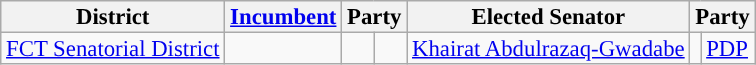<table class="sortable wikitable" style="font-size:95%;line-height:14px;">
<tr>
<th class="unsortable">District</th>
<th class="unsortable"><a href='#'>Incumbent</a></th>
<th colspan="2">Party</th>
<th class="unsortable">Elected Senator</th>
<th colspan="2">Party</th>
</tr>
<tr>
<td><a href='#'>FCT Senatorial District</a></td>
<td></td>
<td></td>
<td></td>
<td><a href='#'>Khairat Abdulrazaq-Gwadabe</a></td>
<td style="background:"></td>
<td><a href='#'>PDP</a></td>
</tr>
</table>
